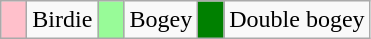<table class="wikitable" span = 50>
<tr>
<td style="background: Pink;" width=10></td>
<td>Birdie</td>
<td style="background: PaleGreen;" width=10></td>
<td>Bogey</td>
<td style="background: Green;" width=10></td>
<td>Double bogey</td>
</tr>
</table>
